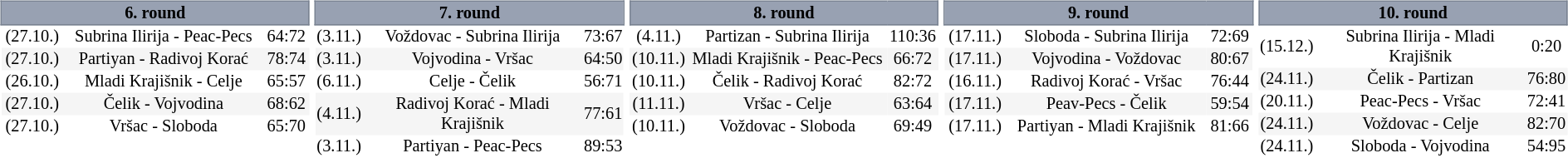<table width=100%>
<tr>
<td width=20% valign="top"><br><table border=0 cellspacing=0 cellpadding=1em style="font-size: 85%; border-collapse: collapse; text-align:center; width:100%; background:#FFFFFF;">
<tr>
<td colspan=5 style="border:1px solid #7A8392; background:#98A1B2;"><strong>6. round</strong></td>
</tr>
<tr>
<td>(27.10.)</td>
<td>Subrina Ilirija - Peac-Pecs</td>
<td>64:72</td>
</tr>
<tr bgcolor=#f5f5f5>
<td>(27.10.)</td>
<td>Partiyan - Radivoj Korać</td>
<td>78:74</td>
</tr>
<tr>
<td>(26.10.)</td>
<td>Mladi Krajišnik - Celje</td>
<td>65:57</td>
</tr>
<tr bgcolor=#f5f5f5>
<td>(27.10.)</td>
<td>Čelik - Vojvodina</td>
<td>68:62</td>
</tr>
<tr>
<td>(27.10.)</td>
<td>Vršac - Sloboda</td>
<td>65:70</td>
</tr>
</table>
</td>
<td width=20% valign="top"><br><table border=0 cellspacing=0 cellpadding=1em style="font-size: 85%; border-collapse: collapse; text-align:center; width:100%; background:#FFFFFF;">
<tr>
<td colspan=5 style="border:1px solid #7A8392; background:#98A1B2;"><strong>7. round</strong></td>
</tr>
<tr>
<td>(3.11.)</td>
<td>Voždovac - Subrina Ilirija</td>
<td>73:67</td>
</tr>
<tr bgcolor=#f5f5f5>
<td>(3.11.)</td>
<td>Vojvodina - Vršac</td>
<td>64:50</td>
</tr>
<tr>
<td>(6.11.)</td>
<td>Celje - Čelik</td>
<td>56:71</td>
</tr>
<tr bgcolor=#f5f5f5>
<td>(4.11.)</td>
<td>Radivoj Korać - Mladi Krajišnik</td>
<td>77:61</td>
</tr>
<tr>
<td>(3.11.)</td>
<td>Partiyan - Peac-Pecs</td>
<td>89:53</td>
</tr>
</table>
</td>
<td width=20% valign="top"><br><table border=0 cellspacing=0 cellpadding=1em style="font-size: 85%; border-collapse: collapse; text-align:center; width:100%; background:#FFFFFF;">
<tr>
<td colspan=5 style="border:1px solid #7A8392; background:#98A1B2;"><strong>8. round</strong></td>
</tr>
<tr>
<td>(4.11.)</td>
<td>Partizan - Subrina Ilirija</td>
<td>110:36</td>
</tr>
<tr bgcolor=#f5f5f5>
<td>(10.11.)</td>
<td>Mladi Krajišnik - Peac-Pecs</td>
<td>66:72</td>
</tr>
<tr>
<td>(10.11.)</td>
<td>Čelik - Radivoj Korać</td>
<td>82:72</td>
</tr>
<tr bgcolor=#f5f5f5>
<td>(11.11.)</td>
<td>Vršac - Celje</td>
<td>63:64</td>
</tr>
<tr>
<td>(10.11.)</td>
<td>Voždovac - Sloboda</td>
<td>69:49</td>
</tr>
</table>
</td>
<td width=20% valign="top"><br><table border=0 cellspacing=0 cellpadding=1em style="font-size: 85%; border-collapse: collapse; text-align:center; width:100%; background:#FFFFFF;">
<tr>
<td colspan=5 style="border:1px solid #7A8392; background:#98A1B2;"><strong>9. round</strong></td>
</tr>
<tr>
<td>(17.11.)</td>
<td>Sloboda - Subrina Ilirija</td>
<td>72:69</td>
</tr>
<tr bgcolor=#f5f5f5>
<td>(17.11.)</td>
<td>Vojvodina - Voždovac</td>
<td>80:67</td>
</tr>
<tr>
<td>(16.11.)</td>
<td>Radivoj Korać - Vršac</td>
<td>76:44</td>
</tr>
<tr bgcolor=#f5f5f5>
<td>(17.11.)</td>
<td>Peav-Pecs - Čelik</td>
<td>59:54</td>
</tr>
<tr>
<td>(17.11.)</td>
<td>Partiyan - Mladi Krajišnik</td>
<td>81:66</td>
</tr>
</table>
</td>
<td width=20% valign="top"><br><table border=0 cellspacing=0 cellpadding=1em style="font-size: 85%; border-collapse: collapse; text-align:center; width:100%; background:#FFFFFF;">
<tr>
<td colspan=5 style="border:1px solid #7A8392; background:#98A1B2;"><strong>10. round</strong></td>
</tr>
<tr>
<td>(15.12.)</td>
<td>Subrina Ilirija - Mladi Krajišnik</td>
<td>0:20</td>
</tr>
<tr bgcolor=#f5f5f5>
<td>(24.11.)</td>
<td>Čelik - Partizan</td>
<td>76:80</td>
</tr>
<tr>
<td>(20.11.)</td>
<td>Peac-Pecs - Vršac</td>
<td>72:41</td>
</tr>
<tr bgcolor=#f5f5f5>
<td>(24.11.)</td>
<td>Voždovac - Celje</td>
<td>82:70</td>
</tr>
<tr>
<td>(24.11.)</td>
<td>Sloboda - Vojvodina</td>
<td>54:95</td>
</tr>
</table>
</td>
</tr>
</table>
